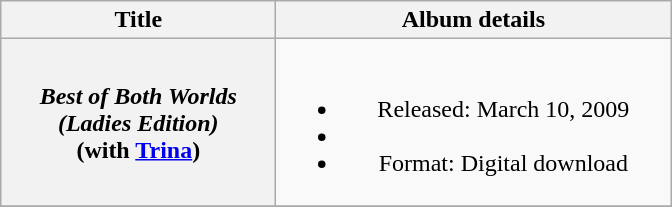<table class="wikitable plainrowheaders" style="text-align:center;">
<tr>
<th scope="col" style="width:11em;">Title</th>
<th scope="col" style="width:16em;">Album details</th>
</tr>
<tr>
<th scope="row"><em>Best of Both Worlds (Ladies Edition)</em><br><span>(with <a href='#'>Trina</a>)</span></th>
<td><br><ul><li>Released: March 10, 2009</li><li></li><li>Format: Digital download</li></ul></td>
</tr>
<tr>
</tr>
</table>
